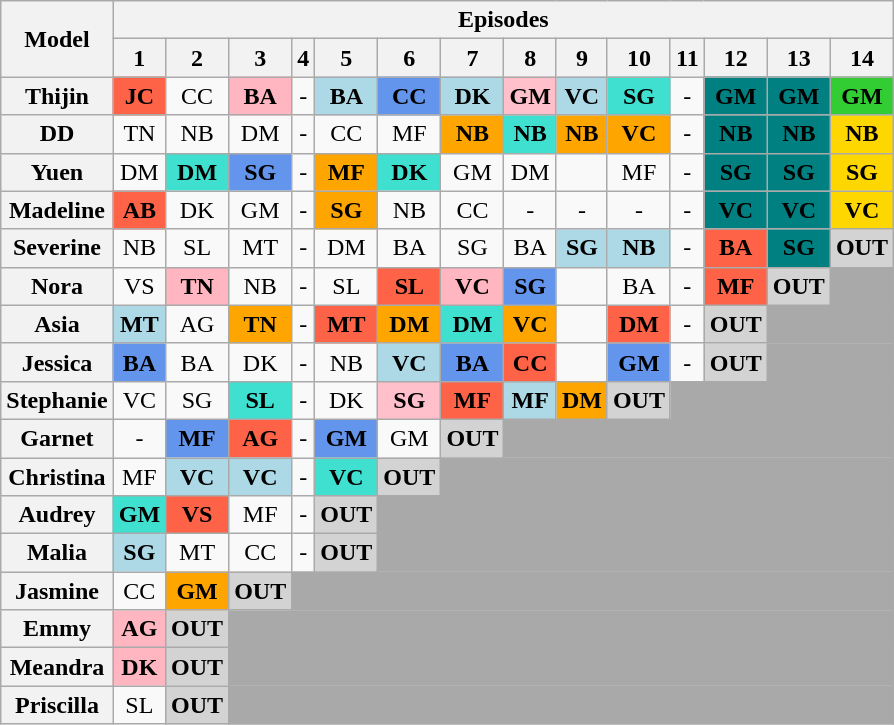<table class="wikitable" style="text-align:center">
<tr>
<th rowspan="2">Model</th>
<th colspan="14">Episodes</th>
</tr>
<tr>
<th>1</th>
<th>2</th>
<th>3</th>
<th>4</th>
<th>5</th>
<th>6</th>
<th>7</th>
<th>8</th>
<th>9</th>
<th>10</th>
<th>11</th>
<th>12</th>
<th>13</th>
<th>14</th>
</tr>
<tr>
<th>Thijin</th>
<td bgcolor="tomato"><strong>JC</strong></td>
<td>CC</td>
<td bgcolor="lightpink"><strong>BA</strong></td>
<td>-</td>
<td bgcolor="lightblue"><strong>BA</strong></td>
<td bgcolor="cornflowerblue"><strong>CC</strong></td>
<td bgcolor="lightblue"><strong>DK</strong></td>
<td bgcolor="pink"><strong>GM</strong></td>
<td bgcolor="lightblue"><strong>VC</strong></td>
<td bgcolor="turquoise"><strong>SG</strong></td>
<td>-</td>
<td bgcolor="teal"><strong>GM</strong></td>
<td bgcolor="teal"><strong>GM</strong></td>
<td bgcolor="limegreen"><strong>GM</strong></td>
</tr>
<tr>
<th>DD</th>
<td>TN</td>
<td>NB</td>
<td>DM</td>
<td>-</td>
<td>CC</td>
<td>MF</td>
<td bgcolor="orange"><strong>NB</strong></td>
<td bgcolor="turquoise"><strong>NB</strong></td>
<td bgcolor="orange"><strong>NB</strong></td>
<td bgcolor="orange"><strong>VC</strong></td>
<td>-</td>
<td bgcolor="teal"><strong>NB</strong></td>
<td bgcolor="teal"><strong>NB</strong></td>
<td bgcolor= "gold"><strong>NB</strong></td>
</tr>
<tr>
<th>Yuen</th>
<td>DM</td>
<td bgcolor="turquoise"><strong>DM</strong></td>
<td bgcolor="cornflowerblue"><strong>SG</strong></td>
<td>-</td>
<td bgcolor="orange"><strong>MF</strong></td>
<td bgcolor="turquoise"><strong>DK</strong></td>
<td>GM</td>
<td>DM</td>
<td></td>
<td>MF</td>
<td>-</td>
<td bgcolor="teal"><strong>SG</strong></td>
<td bgcolor="teal"><strong>SG</strong></td>
<td bgcolor= "gold"><strong>SG</strong></td>
</tr>
<tr>
<th>Madeline</th>
<td bgcolor="tomato"><strong>AB</strong></td>
<td>DK</td>
<td>GM</td>
<td>-</td>
<td bgcolor="orange"><strong>SG</strong></td>
<td>NB</td>
<td>CC</td>
<td>-</td>
<td>-</td>
<td>-</td>
<td>-</td>
<td bgcolor="teal"><strong>VC</strong></td>
<td bgcolor="teal"><strong>VC</strong></td>
<td bgcolor= "gold"><strong>VC</strong></td>
</tr>
<tr>
<th>Severine</th>
<td>NB</td>
<td>SL</td>
<td>MT</td>
<td>-</td>
<td>DM</td>
<td>BA</td>
<td>SG</td>
<td>BA</td>
<td bgcolor="lightblue"><strong>SG</strong></td>
<td bgcolor="lightblue"><strong>NB</strong></td>
<td>-</td>
<td bgcolor="tomato"><strong>BA</strong></td>
<td bgcolor="teal"><strong>SG</strong></td>
<td style="background:lightgrey;"><strong>OUT</strong></td>
</tr>
<tr>
<th>Nora</th>
<td>VS</td>
<td bgcolor="lightpink"><strong>TN</strong></td>
<td>NB</td>
<td>-</td>
<td>SL</td>
<td bgcolor= "tomato"><strong>SL</strong></td>
<td bgcolor="lightpink"><strong>VC</strong></td>
<td bgcolor="cornflowerblue"><strong>SG</strong></td>
<td></td>
<td>BA</td>
<td>-</td>
<td bgcolor= "tomato"><strong>MF</strong></td>
<td style="background:lightgrey;"><strong>OUT</strong></td>
<td style="background:darkgrey;" colspan="1"></td>
</tr>
<tr>
<th>Asia</th>
<td bgcolor="lightblue"><strong>MT</strong></td>
<td>AG</td>
<td bgcolor="orange"><strong>TN</strong></td>
<td>-</td>
<td bgcolor="tomato"><strong>MT</strong></td>
<td bgcolor="orange"><strong>DM</strong></td>
<td bgcolor="turquoise"><strong>DM</strong></td>
<td bgcolor="orange"><strong>VC</strong></td>
<td></td>
<td bgcolor="tomato"><strong>DM</strong></td>
<td>-</td>
<td style="background:lightgrey;"><strong>OUT</strong></td>
<td style="background:darkgrey;" colspan="2"></td>
</tr>
<tr>
<th>Jessica</th>
<td bgcolor="cornflowerblue"><strong>BA</strong></td>
<td>BA</td>
<td>DK</td>
<td>-</td>
<td>NB</td>
<td bgcolor="lightblue"><strong>VC</strong></td>
<td bgcolor="cornflowerblue"><strong>BA</strong></td>
<td bgcolor="tomato"><strong>CC</strong></td>
<td></td>
<td bgcolor="cornflowerblue"><strong>GM</strong></td>
<td>-</td>
<td style="background:lightgrey;"><strong>OUT</strong></td>
<td style="background:darkgrey;" colspan="2"></td>
</tr>
<tr>
<th>Stephanie</th>
<td>VC</td>
<td>SG</td>
<td bgcolor="turquoise"><strong>SL</strong></td>
<td>-</td>
<td>DK</td>
<td bgcolor="pink"><strong>SG</strong></td>
<td bgcolor="tomato"><strong>MF</strong></td>
<td bgcolor="lightblue"><strong>MF</strong></td>
<td bgcolor="orange"><strong>DM</strong></td>
<td style="background:lightgrey;"><strong>OUT</strong></td>
<td style="background:darkgrey;" colspan="4"></td>
</tr>
<tr>
<th>Garnet</th>
<td>-</td>
<td bgcolor="cornflowerblue"><strong>MF</strong></td>
<td bgcolor="tomato"><strong>AG</strong></td>
<td>-</td>
<td bgcolor="cornflowerblue"><strong>GM</strong></td>
<td>GM</td>
<td style="background:lightgrey;"><strong>OUT</strong></td>
<td style="background:darkgrey;" colspan="7"></td>
</tr>
<tr>
<th>Christina</th>
<td>MF</td>
<td bgcolor="lightblue"><strong>VC</strong></td>
<td bgcolor="lightblue"><strong>VC</strong></td>
<td>-</td>
<td bgcolor="turquoise"><strong>VC</strong></td>
<td style="background:lightgrey;"><strong>OUT</strong></td>
<td style="background:darkgrey;" colspan="8"></td>
</tr>
<tr>
<th>Audrey</th>
<td bgcolor="turquoise"><strong>GM</strong></td>
<td bgcolor="tomato"><strong>VS</strong></td>
<td>MF</td>
<td>-</td>
<td style="background:lightgrey;"><strong>OUT</strong></td>
<td style="background:darkgrey;" colspan="9"></td>
</tr>
<tr>
<th>Malia</th>
<td bgcolor="lightblue"><strong>SG</strong></td>
<td>MT</td>
<td>CC</td>
<td>-</td>
<td style="background:lightgrey;"><strong>OUT</strong></td>
<td style="background:darkgrey;" colspan="9"></td>
</tr>
<tr>
<th>Jasmine</th>
<td>CC</td>
<td bgcolor="orange"><strong>GM</strong></td>
<td style="background:lightgrey;"><strong>OUT</strong></td>
<td style="background:darkgrey;" colspan="11"></td>
</tr>
<tr>
<th>Emmy</th>
<td bgcolor="lightpink"><strong>AG</strong></td>
<td style="background:lightgrey;"><strong>OUT</strong></td>
<td style="background:darkgrey;" colspan="12"></td>
</tr>
<tr>
<th>Meandra</th>
<td bgcolor="lightpink"><strong>DK</strong></td>
<td style="background:lightgrey;"><strong>OUT</strong></td>
<td style="background:darkgrey;" colspan="12"></td>
</tr>
<tr>
<th>Priscilla</th>
<td>SL</td>
<td style="background:lightgrey;"><strong>OUT</strong></td>
<td style="background:darkgrey;" colspan="12"></td>
</tr>
</table>
